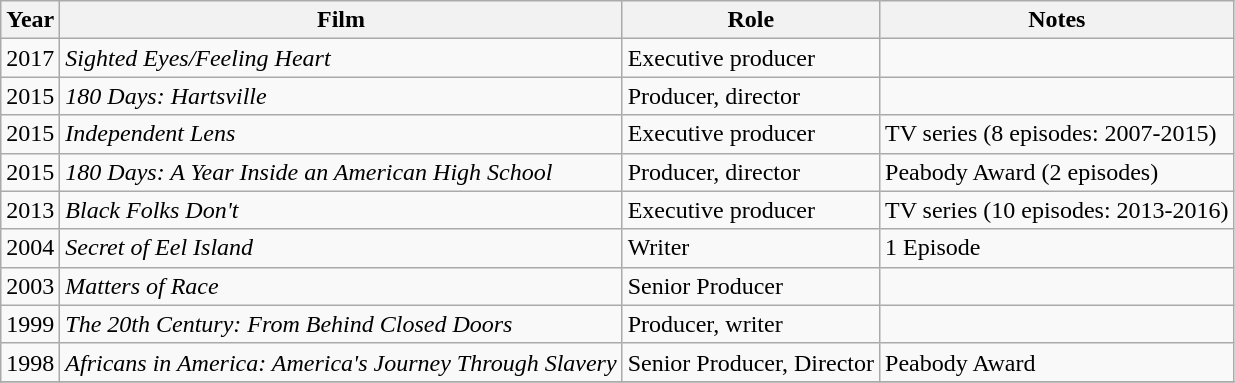<table class="wikitable">
<tr>
<th>Year</th>
<th>Film</th>
<th>Role</th>
<th>Notes</th>
</tr>
<tr>
<td>2017</td>
<td><em>Sighted Eyes/Feeling Heart</em></td>
<td>Executive producer</td>
<td></td>
</tr>
<tr>
<td>2015</td>
<td><em>180 Days: Hartsville</em></td>
<td>Producer, director</td>
<td></td>
</tr>
<tr>
<td>2015</td>
<td><em>Independent Lens</em></td>
<td>Executive producer</td>
<td>TV series (8 episodes: 2007-2015)</td>
</tr>
<tr>
<td>2015</td>
<td><em>180 Days: A Year Inside an American High School </em></td>
<td>Producer, director</td>
<td>Peabody Award (2 episodes)</td>
</tr>
<tr>
<td>2013</td>
<td><em>Black Folks Don't</em></td>
<td>Executive producer</td>
<td>TV series (10 episodes: 2013-2016)</td>
</tr>
<tr>
<td>2004</td>
<td><em>Secret of Eel Island </em></td>
<td>Writer</td>
<td>1 Episode</td>
</tr>
<tr>
<td>2003</td>
<td><em>Matters of Race</em></td>
<td>Senior Producer</td>
<td></td>
</tr>
<tr>
<td>1999</td>
<td><em>The 20th Century: From Behind Closed Doors </em></td>
<td>Producer, writer</td>
<td></td>
</tr>
<tr>
<td>1998</td>
<td><em>Africans in America: America's Journey Through Slavery </em></td>
<td>Senior Producer, Director</td>
<td>Peabody Award</td>
</tr>
<tr>
</tr>
</table>
